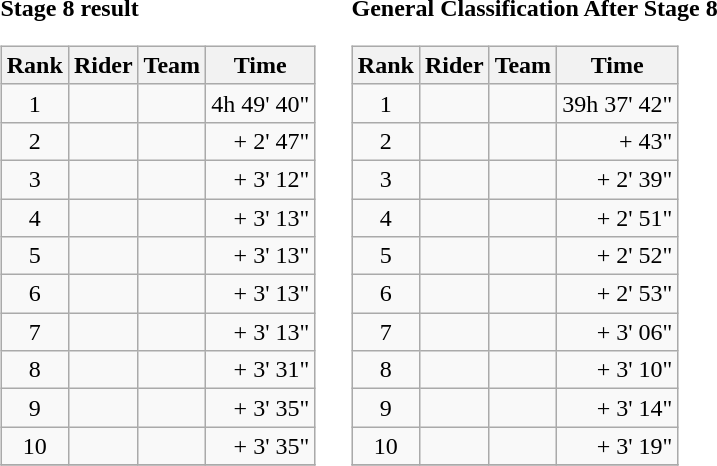<table>
<tr>
<td><strong>Stage 8 result</strong><br><table class="wikitable">
<tr>
<th>Rank</th>
<th>Rider</th>
<th>Team</th>
<th>Time</th>
</tr>
<tr>
<td style="text-align:center;">1</td>
<td></td>
<td></td>
<td style="text-align:right;">4h 49' 40"</td>
</tr>
<tr>
<td style="text-align:center;">2</td>
<td></td>
<td></td>
<td style="text-align:right;">+ 2' 47"</td>
</tr>
<tr>
<td style="text-align:center;">3</td>
<td></td>
<td></td>
<td style="text-align:right;">+ 3' 12"</td>
</tr>
<tr>
<td style="text-align:center;">4</td>
<td></td>
<td></td>
<td style="text-align:right;">+ 3' 13"</td>
</tr>
<tr>
<td style="text-align:center;">5</td>
<td></td>
<td></td>
<td style="text-align:right;">+ 3' 13"</td>
</tr>
<tr>
<td style="text-align:center;">6</td>
<td></td>
<td></td>
<td style="text-align:right;">+ 3' 13"</td>
</tr>
<tr>
<td style="text-align:center;">7</td>
<td></td>
<td></td>
<td style="text-align:right;">+ 3' 13"</td>
</tr>
<tr>
<td style="text-align:center;">8</td>
<td></td>
<td></td>
<td style="text-align:right;">+ 3' 31"</td>
</tr>
<tr>
<td style="text-align:center;">9</td>
<td></td>
<td></td>
<td style="text-align:right;">+ 3' 35"</td>
</tr>
<tr>
<td style="text-align:center;">10</td>
<td></td>
<td></td>
<td style="text-align:right;">+ 3' 35"</td>
</tr>
<tr>
</tr>
</table>
</td>
<td></td>
<td><strong>General Classification After Stage 8</strong><br><table class="wikitable">
<tr>
<th>Rank</th>
<th>Rider</th>
<th>Team</th>
<th>Time</th>
</tr>
<tr>
<td style="text-align:center;">1</td>
<td>  </td>
<td></td>
<td style="text-align:right;">39h 37' 42"</td>
</tr>
<tr>
<td style="text-align:center;">2</td>
<td> </td>
<td></td>
<td style="text-align:right;">+ 43"</td>
</tr>
<tr>
<td style="text-align:center;">3</td>
<td></td>
<td></td>
<td style="text-align:right;">+ 2' 39"</td>
</tr>
<tr>
<td style="text-align:center;">4</td>
<td></td>
<td></td>
<td style="text-align:right;">+ 2' 51"</td>
</tr>
<tr>
<td style="text-align:center;">5</td>
<td></td>
<td></td>
<td style="text-align:right;">+ 2' 52"</td>
</tr>
<tr>
<td style="text-align:center;">6</td>
<td></td>
<td></td>
<td style="text-align:right;">+ 2' 53"</td>
</tr>
<tr>
<td style="text-align:center;">7</td>
<td></td>
<td></td>
<td style="text-align:right;">+ 3' 06"</td>
</tr>
<tr>
<td style="text-align:center;">8</td>
<td></td>
<td></td>
<td style="text-align:right;">+ 3' 10"</td>
</tr>
<tr>
<td style="text-align:center;">9</td>
<td></td>
<td></td>
<td style="text-align:right;">+ 3' 14"</td>
</tr>
<tr>
<td style="text-align:center;">10</td>
<td></td>
<td></td>
<td style="text-align:right;">+ 3' 19"</td>
</tr>
<tr>
</tr>
</table>
</td>
</tr>
</table>
